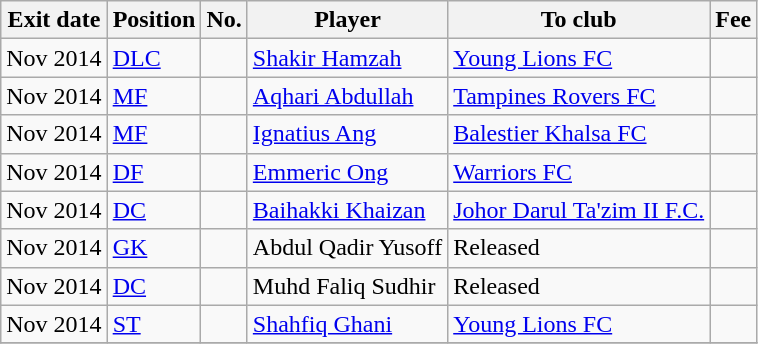<table class="wikitable sortable">
<tr>
<th>Exit date</th>
<th>Position</th>
<th>No.</th>
<th>Player</th>
<th>To club</th>
<th>Fee</th>
</tr>
<tr>
<td>Nov 2014</td>
<td><a href='#'>DLC</a></td>
<td></td>
<td> <a href='#'>Shakir Hamzah</a></td>
<td> <a href='#'>Young Lions FC</a></td>
<td></td>
</tr>
<tr>
<td>Nov 2014</td>
<td><a href='#'>MF</a></td>
<td></td>
<td> <a href='#'>Aqhari Abdullah</a></td>
<td> <a href='#'>Tampines Rovers FC</a></td>
<td></td>
</tr>
<tr>
<td>Nov 2014</td>
<td><a href='#'>MF</a></td>
<td></td>
<td> <a href='#'>Ignatius Ang</a></td>
<td> <a href='#'>Balestier Khalsa FC</a></td>
<td></td>
</tr>
<tr>
<td>Nov 2014</td>
<td><a href='#'>DF</a></td>
<td></td>
<td> <a href='#'>Emmeric Ong</a></td>
<td> <a href='#'>Warriors FC</a></td>
<td></td>
</tr>
<tr>
<td>Nov 2014</td>
<td><a href='#'>DC</a></td>
<td></td>
<td> <a href='#'>Baihakki Khaizan</a></td>
<td> <a href='#'>Johor Darul Ta'zim II F.C.</a></td>
<td></td>
</tr>
<tr>
<td>Nov 2014</td>
<td><a href='#'>GK</a></td>
<td></td>
<td> Abdul Qadir Yusoff</td>
<td> Released</td>
<td></td>
</tr>
<tr>
<td>Nov 2014</td>
<td><a href='#'>DC</a></td>
<td></td>
<td> Muhd Faliq Sudhir</td>
<td> Released</td>
<td></td>
</tr>
<tr>
<td>Nov 2014</td>
<td><a href='#'>ST</a></td>
<td></td>
<td> <a href='#'>Shahfiq Ghani</a></td>
<td> <a href='#'>Young Lions FC</a></td>
<td></td>
</tr>
<tr>
</tr>
</table>
